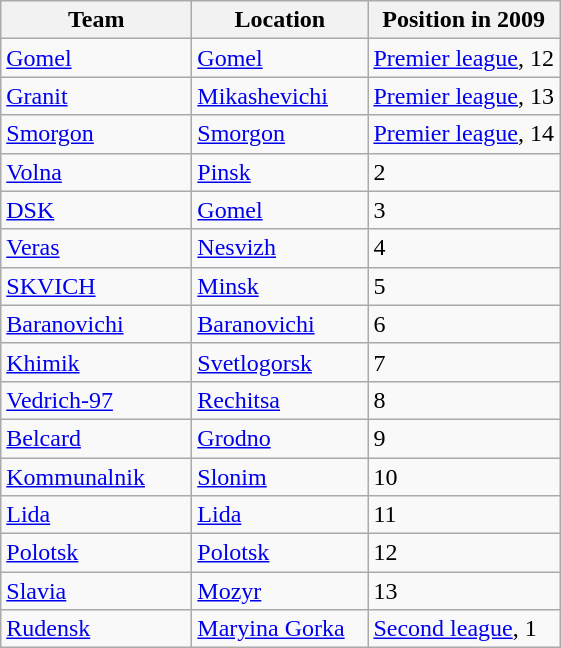<table class="wikitable sortable" style="text-align:left">
<tr>
<th>Team</th>
<th>Location</th>
<th data-sort-type="number">Position in 2009</th>
</tr>
<tr>
<td width=120><a href='#'>Gomel</a></td>
<td width=110><a href='#'>Gomel</a></td>
<td><a href='#'>Premier league</a>, 12</td>
</tr>
<tr>
<td><a href='#'>Granit</a></td>
<td><a href='#'>Mikashevichi</a></td>
<td><a href='#'>Premier league</a>, 13</td>
</tr>
<tr>
<td><a href='#'>Smorgon</a></td>
<td><a href='#'>Smorgon</a></td>
<td><a href='#'>Premier league</a>, 14</td>
</tr>
<tr>
<td><a href='#'>Volna</a></td>
<td><a href='#'>Pinsk</a></td>
<td>2</td>
</tr>
<tr>
<td><a href='#'>DSK</a></td>
<td><a href='#'>Gomel</a></td>
<td>3</td>
</tr>
<tr>
<td><a href='#'>Veras</a></td>
<td><a href='#'>Nesvizh</a></td>
<td>4</td>
</tr>
<tr>
<td><a href='#'>SKVICH</a></td>
<td><a href='#'>Minsk</a></td>
<td>5</td>
</tr>
<tr>
<td><a href='#'>Baranovichi</a></td>
<td><a href='#'>Baranovichi</a></td>
<td>6</td>
</tr>
<tr>
<td><a href='#'>Khimik</a></td>
<td><a href='#'>Svetlogorsk</a></td>
<td>7</td>
</tr>
<tr>
<td><a href='#'>Vedrich-97</a></td>
<td><a href='#'>Rechitsa</a></td>
<td>8</td>
</tr>
<tr>
<td><a href='#'>Belcard</a></td>
<td><a href='#'>Grodno</a></td>
<td>9</td>
</tr>
<tr>
<td><a href='#'>Kommunalnik</a></td>
<td><a href='#'>Slonim</a></td>
<td>10</td>
</tr>
<tr>
<td><a href='#'>Lida</a></td>
<td><a href='#'>Lida</a></td>
<td>11</td>
</tr>
<tr>
<td><a href='#'>Polotsk</a></td>
<td><a href='#'>Polotsk</a></td>
<td>12</td>
</tr>
<tr>
<td><a href='#'>Slavia</a></td>
<td><a href='#'>Mozyr</a></td>
<td>13</td>
</tr>
<tr>
<td><a href='#'>Rudensk</a></td>
<td><a href='#'>Maryina Gorka</a></td>
<td><a href='#'>Second league</a>, 1</td>
</tr>
</table>
